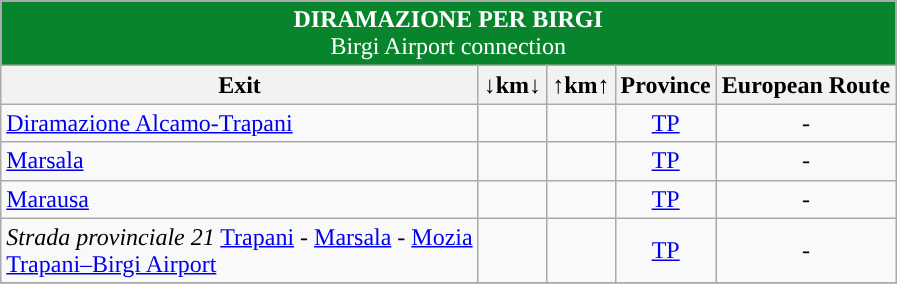<table class="wikitable" border="1">
<tr align="center" bgcolor="08842C" style="color: white;font-size:100%;">
<td colspan="6"><strong> DIRAMAZIONE PER BIRGI</strong><br>Birgi Airport connection</td>
</tr>
<tr>
<th style="text-align:center;"><strong>Exit</strong></th>
<th style="text-align:center;"><strong>↓km↓</strong></th>
<th style="text-align:center;"><strong>↑km↑</strong></th>
<th align="center"><strong>Province</strong></th>
<th align="center"><strong>European Route</strong></th>
</tr>
<tr>
<td>  <a href='#'>Diramazione Alcamo-Trapani</a></td>
<td align="right"></td>
<td align="right"></td>
<td align="center"><a href='#'>TP</a></td>
<td align="center">-</td>
</tr>
<tr>
<td> <a href='#'>Marsala</a></td>
<td align="right"></td>
<td align="right"></td>
<td align="center"><a href='#'>TP</a></td>
<td align="center">-</td>
</tr>
<tr>
<td> <a href='#'>Marausa</a></td>
<td align="right"></td>
<td align="right"></td>
<td align="center"><a href='#'>TP</a></td>
<td align="center">-</td>
</tr>
<tr>
<td>  <em>Strada provinciale 21</em> <a href='#'>Trapani</a> - <a href='#'>Marsala</a> - <a href='#'>Mozia</a> <br> <a href='#'>Trapani–Birgi Airport</a></td>
<td align="right"></td>
<td align="right"></td>
<td align="center"><a href='#'>TP</a></td>
<td align="center">-</td>
</tr>
<tr>
</tr>
</table>
